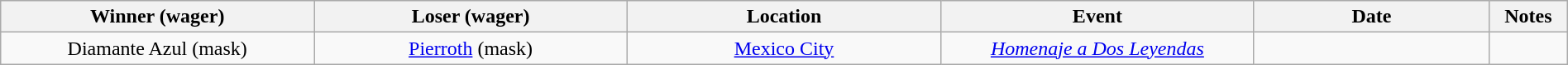<table class="wikitable sortable" width=100%  style="text-align: center">
<tr>
<th width=20% scope="col">Winner (wager)</th>
<th width=20% scope="col">Loser (wager)</th>
<th width=20% scope="col">Location</th>
<th width=20% scope="col">Event</th>
<th width=15% scope="col">Date</th>
<th class="unsortable" width=5% scope="col">Notes</th>
</tr>
<tr>
<td>Diamante Azul (mask)</td>
<td><a href='#'>Pierroth</a> (mask)</td>
<td><a href='#'>Mexico City</a></td>
<td><em><a href='#'>Homenaje a Dos Leyendas</a></em></td>
<td></td>
<td></td>
</tr>
</table>
